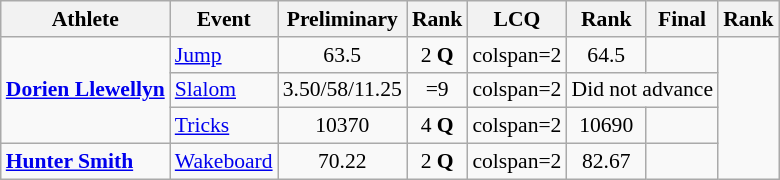<table class="wikitable" style="font-size:90%">
<tr>
<th>Athlete</th>
<th>Event</th>
<th>Preliminary</th>
<th>Rank</th>
<th>LCQ</th>
<th>Rank</th>
<th>Final</th>
<th>Rank</th>
</tr>
<tr align=center>
<td rowspan=3 align=left><strong><a href='#'>Dorien Llewellyn</a></strong></td>
<td align=left><a href='#'>Jump</a></td>
<td>63.5</td>
<td>2 <strong>Q</strong></td>
<td>colspan=2 </td>
<td>64.5</td>
<td></td>
</tr>
<tr align=center>
<td align=left><a href='#'>Slalom</a></td>
<td>3.50/58/11.25</td>
<td>=9</td>
<td>colspan=2 </td>
<td colspan=2>Did not advance</td>
</tr>
<tr align=center>
<td align=left><a href='#'>Tricks</a></td>
<td>10370</td>
<td>4 <strong>Q</strong></td>
<td>colspan=2 </td>
<td>10690</td>
<td></td>
</tr>
<tr align=center>
<td align=left><strong><a href='#'>Hunter Smith</a></strong></td>
<td align=left><a href='#'>Wakeboard</a></td>
<td>70.22</td>
<td>2 <strong>Q</strong></td>
<td>colspan=2 </td>
<td>82.67</td>
<td></td>
</tr>
</table>
